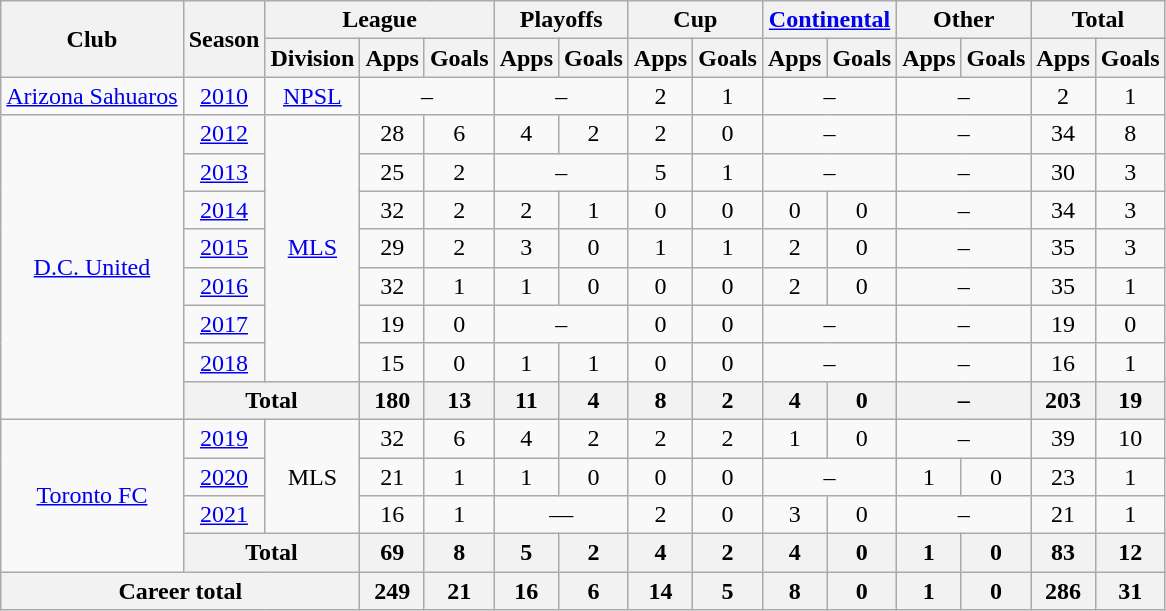<table class="wikitable" style="text-align: center;">
<tr>
<th rowspan=2>Club</th>
<th rowspan=2>Season</th>
<th colspan=3>League</th>
<th colspan=2>Playoffs</th>
<th colspan=2>Cup</th>
<th colspan=2><a href='#'>Continental</a></th>
<th colspan=2>Other</th>
<th colspan=2>Total</th>
</tr>
<tr>
<th>Division</th>
<th>Apps</th>
<th>Goals</th>
<th>Apps</th>
<th>Goals</th>
<th>Apps</th>
<th>Goals</th>
<th>Apps</th>
<th>Goals</th>
<th>Apps</th>
<th>Goals</th>
<th>Apps</th>
<th>Goals</th>
</tr>
<tr>
<td><a href='#'>Arizona Sahuaros</a></td>
<td><a href='#'>2010</a></td>
<td><a href='#'>NPSL</a></td>
<td colspan=2>–</td>
<td colspan=2>–</td>
<td>2</td>
<td>1</td>
<td colspan=2>–</td>
<td colspan=2>–</td>
<td>2</td>
<td>1</td>
</tr>
<tr>
<td rowspan=8><a href='#'>D.C. United</a></td>
<td><a href='#'>2012</a></td>
<td rowspan=7><a href='#'>MLS</a></td>
<td>28</td>
<td>6</td>
<td>4</td>
<td>2</td>
<td>2</td>
<td>0</td>
<td colspan=2>–</td>
<td colspan=2>–</td>
<td>34</td>
<td>8</td>
</tr>
<tr>
<td><a href='#'>2013</a></td>
<td>25</td>
<td>2</td>
<td colspan=2>–</td>
<td>5</td>
<td>1</td>
<td colspan=2>–</td>
<td colspan=2>–</td>
<td>30</td>
<td>3</td>
</tr>
<tr>
<td><a href='#'>2014</a></td>
<td>32</td>
<td>2</td>
<td>2</td>
<td>1</td>
<td>0</td>
<td>0</td>
<td>0</td>
<td>0</td>
<td colspan=2>–</td>
<td>34</td>
<td>3</td>
</tr>
<tr>
<td><a href='#'>2015</a></td>
<td>29</td>
<td>2</td>
<td>3</td>
<td>0</td>
<td>1</td>
<td>1</td>
<td>2</td>
<td>0</td>
<td colspan=2>–</td>
<td>35</td>
<td>3</td>
</tr>
<tr>
<td><a href='#'>2016</a></td>
<td>32</td>
<td>1</td>
<td>1</td>
<td>0</td>
<td>0</td>
<td>0</td>
<td>2</td>
<td>0</td>
<td colspan=2>–</td>
<td>35</td>
<td>1</td>
</tr>
<tr>
<td><a href='#'>2017</a></td>
<td>19</td>
<td>0</td>
<td colspan=2>–</td>
<td>0</td>
<td>0</td>
<td colspan=2>–</td>
<td colspan=2>–</td>
<td>19</td>
<td>0</td>
</tr>
<tr>
<td><a href='#'>2018</a></td>
<td>15</td>
<td>0</td>
<td>1</td>
<td>1</td>
<td>0</td>
<td>0</td>
<td colspan=2>–</td>
<td colspan=2>–</td>
<td>16</td>
<td>1</td>
</tr>
<tr>
<th colspan=2>Total</th>
<th>180</th>
<th>13</th>
<th>11</th>
<th>4</th>
<th>8</th>
<th>2</th>
<th>4</th>
<th>0</th>
<th colspan=2>–</th>
<th>203</th>
<th>19</th>
</tr>
<tr>
<td rowspan=4><a href='#'>Toronto FC</a></td>
<td><a href='#'>2019</a></td>
<td rowspan=3>MLS</td>
<td>32</td>
<td>6</td>
<td>4</td>
<td>2</td>
<td>2</td>
<td>2</td>
<td>1</td>
<td>0</td>
<td colspan=2>–</td>
<td>39</td>
<td>10</td>
</tr>
<tr>
<td><a href='#'>2020</a></td>
<td>21</td>
<td>1</td>
<td>1</td>
<td>0</td>
<td>0</td>
<td>0</td>
<td colspan=2>–</td>
<td>1</td>
<td>0</td>
<td>23</td>
<td>1</td>
</tr>
<tr>
<td><a href='#'>2021</a></td>
<td>16</td>
<td>1</td>
<td colspan="2">—</td>
<td>2</td>
<td>0</td>
<td>3</td>
<td>0</td>
<td colspan=2>–</td>
<td>21</td>
<td>1</td>
</tr>
<tr>
<th colspan=2>Total</th>
<th>69</th>
<th>8</th>
<th>5</th>
<th>2</th>
<th>4</th>
<th>2</th>
<th>4</th>
<th>0</th>
<th>1</th>
<th>0</th>
<th>83</th>
<th>12</th>
</tr>
<tr>
<th colspan=3>Career total</th>
<th>249</th>
<th>21</th>
<th>16</th>
<th>6</th>
<th>14</th>
<th>5</th>
<th>8</th>
<th>0</th>
<th>1</th>
<th>0</th>
<th>286</th>
<th>31</th>
</tr>
</table>
